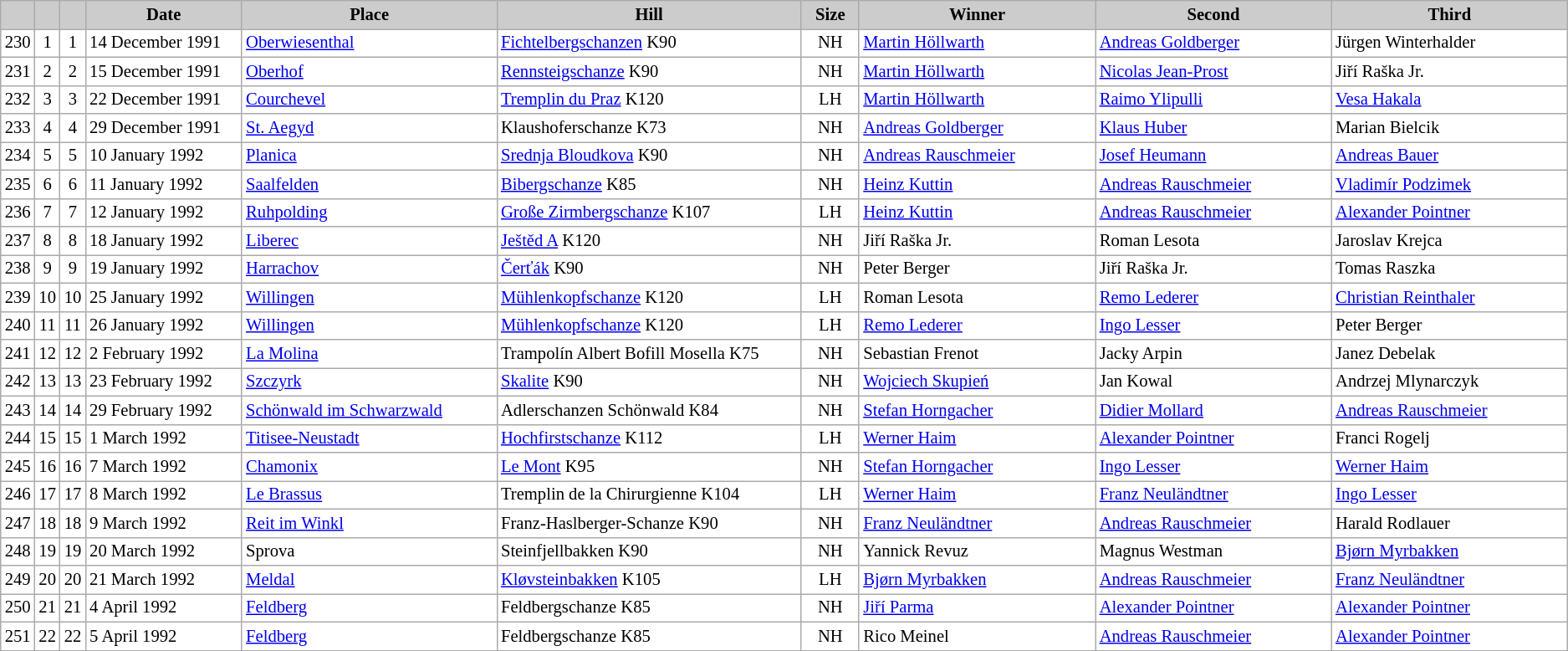<table class="wikitable plainrowheaders" style="background:#fff; font-size:86%; line-height:16px; border:grey solid 1px; border-collapse:collapse;">
<tr style="background:#ccc; text-align:center;">
<th scope="col" style="background:#ccc; width=20 px;"></th>
<th scope="col" style="background:#ccc; width=20 px;"></th>
<th scope="col" style="background:#ccc; width=30 px;"></th>
<th scope="col" style="background:#ccc; width:120px;">Date</th>
<th scope="col" style="background:#ccc; width:200px;">Place</th>
<th scope="col" style="background:#ccc; width:240px;">Hill</th>
<th scope="col" style="background:#ccc; width:40px;">Size</th>
<th scope="col" style="background:#ccc; width:185px;">Winner</th>
<th scope="col" style="background:#ccc; width:185px;">Second</th>
<th scope="col" style="background:#ccc; width:185px;">Third</th>
</tr>
<tr>
<td align=center>230</td>
<td align=center>1</td>
<td align=center>1</td>
<td>14 December 1991</td>
<td> <a href='#'>Oberwiesenthal</a></td>
<td><a href='#'>Fichtelbergschanzen</a> K90</td>
<td align=center>NH</td>
<td> <a href='#'>Martin Höllwarth</a></td>
<td> <a href='#'>Andreas Goldberger</a></td>
<td> Jürgen Winterhalder</td>
</tr>
<tr>
<td align=center>231</td>
<td align=center>2</td>
<td align=center>2</td>
<td>15 December 1991</td>
<td> <a href='#'>Oberhof</a></td>
<td><a href='#'>Rennsteigschanze</a> K90</td>
<td align=center>NH</td>
<td> <a href='#'>Martin Höllwarth</a></td>
<td> <a href='#'>Nicolas Jean-Prost</a></td>
<td> Jiří Raška Jr.</td>
</tr>
<tr>
<td align=center>232</td>
<td align=center>3</td>
<td align=center>3</td>
<td>22 December 1991</td>
<td> <a href='#'>Courchevel</a></td>
<td><a href='#'>Tremplin du Praz</a> K120</td>
<td align=center>LH</td>
<td> <a href='#'>Martin Höllwarth</a></td>
<td> <a href='#'>Raimo Ylipulli</a></td>
<td> <a href='#'>Vesa Hakala</a></td>
</tr>
<tr>
<td align=center>233</td>
<td align=center>4</td>
<td align=center>4</td>
<td>29 December 1991</td>
<td> <a href='#'>St. Aegyd</a></td>
<td>Klaushoferschanze K73</td>
<td align=center>NH</td>
<td> <a href='#'>Andreas Goldberger</a></td>
<td> <a href='#'>Klaus Huber</a></td>
<td> Marian Bielcik</td>
</tr>
<tr>
<td align=center>234</td>
<td align=center>5</td>
<td align=center>5</td>
<td>10 January 1992</td>
<td> <a href='#'>Planica</a></td>
<td><a href='#'>Srednja Bloudkova</a> K90</td>
<td align=center>NH</td>
<td> <a href='#'>Andreas Rauschmeier</a></td>
<td> <a href='#'>Josef Heumann</a></td>
<td> <a href='#'>Andreas Bauer</a></td>
</tr>
<tr>
<td align=center>235</td>
<td align=center>6</td>
<td align=center>6</td>
<td>11 January 1992</td>
<td> <a href='#'>Saalfelden</a></td>
<td><a href='#'>Bibergschanze</a> K85</td>
<td align=center>NH</td>
<td> <a href='#'>Heinz Kuttin</a></td>
<td> <a href='#'>Andreas Rauschmeier</a></td>
<td> <a href='#'>Vladimír Podzimek</a></td>
</tr>
<tr>
<td align=center>236</td>
<td align=center>7</td>
<td align=center>7</td>
<td>12 January 1992</td>
<td> <a href='#'>Ruhpolding</a></td>
<td><a href='#'>Große Zirmbergschanze</a> K107</td>
<td align=center>LH</td>
<td> <a href='#'>Heinz Kuttin</a></td>
<td> <a href='#'>Andreas Rauschmeier</a></td>
<td> <a href='#'>Alexander Pointner</a></td>
</tr>
<tr>
<td align=center>237</td>
<td align=center>8</td>
<td align=center>8</td>
<td>18 January 1992</td>
<td> <a href='#'>Liberec</a></td>
<td><a href='#'>Ještěd A</a> K120</td>
<td align=center>NH</td>
<td> Jiří Raška Jr.</td>
<td> Roman Lesota</td>
<td> Jaroslav Krejca</td>
</tr>
<tr>
<td align=center>238</td>
<td align=center>9</td>
<td align=center>9</td>
<td>19 January 1992</td>
<td> <a href='#'>Harrachov</a></td>
<td><a href='#'>Čerťák</a> K90</td>
<td align=center>NH</td>
<td> Peter Berger</td>
<td> Jiří Raška Jr.</td>
<td> Tomas Raszka</td>
</tr>
<tr>
<td align=center>239</td>
<td align=center>10</td>
<td align=center>10</td>
<td>25 January 1992</td>
<td> <a href='#'>Willingen</a></td>
<td><a href='#'>Mühlenkopfschanze</a> K120</td>
<td align=center>LH</td>
<td> Roman Lesota</td>
<td> <a href='#'>Remo Lederer</a></td>
<td> <a href='#'>Christian Reinthaler</a></td>
</tr>
<tr>
<td align=center>240</td>
<td align=center>11</td>
<td align=center>11</td>
<td>26 January 1992</td>
<td> <a href='#'>Willingen</a></td>
<td><a href='#'>Mühlenkopfschanze</a> K120</td>
<td align=center>LH</td>
<td> <a href='#'>Remo Lederer</a></td>
<td> <a href='#'>Ingo Lesser</a></td>
<td> Peter Berger</td>
</tr>
<tr>
<td align=center>241</td>
<td align=center>12</td>
<td align=center>12</td>
<td>2 February 1992</td>
<td> <a href='#'>La Molina</a></td>
<td>Trampolín Albert Bofill Mosella K75</td>
<td align=center>NH</td>
<td> Sebastian Frenot</td>
<td> Jacky Arpin</td>
<td> Janez Debelak</td>
</tr>
<tr>
<td align=center>242</td>
<td align=center>13</td>
<td align=center>13</td>
<td>23 February 1992</td>
<td> <a href='#'>Szczyrk</a></td>
<td><a href='#'>Skalite</a> K90</td>
<td align=center>NH</td>
<td> <a href='#'>Wojciech Skupień</a></td>
<td> Jan Kowal</td>
<td> Andrzej Mlynarczyk</td>
</tr>
<tr>
<td align=center>243</td>
<td align=center>14</td>
<td align=center>14</td>
<td>29 February 1992</td>
<td> <a href='#'>Schönwald im Schwarzwald</a></td>
<td>Adlerschanzen Schönwald K84</td>
<td align=center>NH</td>
<td> <a href='#'>Stefan Horngacher</a></td>
<td> <a href='#'>Didier Mollard</a></td>
<td> <a href='#'>Andreas Rauschmeier</a></td>
</tr>
<tr>
<td align=center>244</td>
<td align=center>15</td>
<td align=center>15</td>
<td>1 March 1992</td>
<td> <a href='#'>Titisee-Neustadt</a></td>
<td><a href='#'>Hochfirstschanze</a> K112</td>
<td align=center>LH</td>
<td> <a href='#'>Werner Haim</a></td>
<td> <a href='#'>Alexander Pointner</a></td>
<td> Franci Rogelj</td>
</tr>
<tr>
<td align=center>245</td>
<td align=center>16</td>
<td align=center>16</td>
<td>7 March 1992</td>
<td> <a href='#'>Chamonix</a></td>
<td><a href='#'>Le Mont</a> K95</td>
<td align=center>NH</td>
<td> <a href='#'>Stefan Horngacher</a></td>
<td> <a href='#'>Ingo Lesser</a></td>
<td> <a href='#'>Werner Haim</a></td>
</tr>
<tr>
<td align=center>246</td>
<td align=center>17</td>
<td align=center>17</td>
<td>8 March 1992</td>
<td> <a href='#'>Le Brassus</a></td>
<td>Tremplin de la Chirurgienne K104</td>
<td align=center>LH</td>
<td> <a href='#'>Werner Haim</a></td>
<td> <a href='#'>Franz Neuländtner</a></td>
<td> <a href='#'>Ingo Lesser</a></td>
</tr>
<tr>
<td align=center>247</td>
<td align=center>18</td>
<td align=center>18</td>
<td>9 March 1992</td>
<td> <a href='#'>Reit im Winkl</a></td>
<td>Franz-Haslberger-Schanze K90</td>
<td align=center>NH</td>
<td> <a href='#'>Franz Neuländtner</a></td>
<td> <a href='#'>Andreas Rauschmeier</a></td>
<td> Harald Rodlauer</td>
</tr>
<tr>
<td align=center>248</td>
<td align=center>19</td>
<td align=center>19</td>
<td>20 March 1992</td>
<td> Sprova</td>
<td>Steinfjellbakken K90</td>
<td align=center>NH</td>
<td> Yannick Revuz</td>
<td> Magnus Westman</td>
<td> <a href='#'>Bjørn Myrbakken</a></td>
</tr>
<tr>
<td align=center>249</td>
<td align=center>20</td>
<td align=center>20</td>
<td>21 March 1992</td>
<td> <a href='#'>Meldal</a></td>
<td><a href='#'>Kløvsteinbakken</a> K105</td>
<td align=center>LH</td>
<td> <a href='#'>Bjørn Myrbakken</a></td>
<td> <a href='#'>Andreas Rauschmeier</a></td>
<td> <a href='#'>Franz Neuländtner</a></td>
</tr>
<tr>
<td align=center>250</td>
<td align=center>21</td>
<td align=center>21</td>
<td>4 April 1992</td>
<td> <a href='#'>Feldberg</a></td>
<td>Feldbergschanze K85</td>
<td align=center>NH</td>
<td> <a href='#'>Jiří Parma</a></td>
<td> <a href='#'>Alexander Pointner</a></td>
<td> <a href='#'>Alexander Pointner</a></td>
</tr>
<tr>
<td align=center>251</td>
<td align=center>22</td>
<td align=center>22</td>
<td>5 April 1992</td>
<td> <a href='#'>Feldberg</a></td>
<td>Feldbergschanze K85</td>
<td align=center>NH</td>
<td> Rico Meinel</td>
<td> <a href='#'>Andreas Rauschmeier</a></td>
<td> <a href='#'>Alexander Pointner</a></td>
</tr>
</table>
